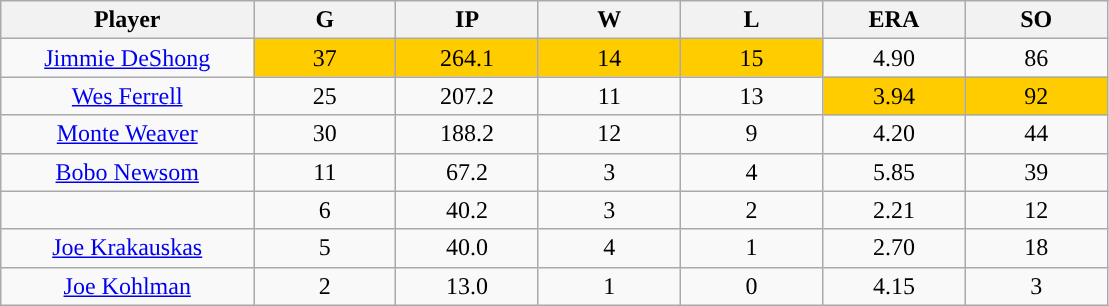<table class="wikitable sortable">
<tr>
<th bgcolor="#DDDDFF" width="16%">Player</th>
<th bgcolor="#DDDDFF" width="9%">G</th>
<th bgcolor="#DDDDFF" width="9%">IP</th>
<th bgcolor="#DDDDFF" width="9%">W</th>
<th bgcolor="#DDDDFF" width="9%">L</th>
<th bgcolor="#DDDDFF" width="9%">ERA</th>
<th bgcolor="#DDDDFF" width="9%">SO</th>
</tr>
<tr align="center">
<td><a href='#'>Jimmie DeShong</a></td>
<td style="background:#fc0;">37</td>
<td style="background:#fc0;">264.1</td>
<td style="background:#fc0;">14</td>
<td style="background:#fc0;">15</td>
<td>4.90</td>
<td>86</td>
</tr>
<tr align="center">
<td><a href='#'>Wes Ferrell</a></td>
<td>25</td>
<td>207.2</td>
<td>11</td>
<td>13</td>
<td style="background:#fc0;">3.94</td>
<td style="background:#fc0;">92</td>
</tr>
<tr align="center">
<td><a href='#'>Monte Weaver</a></td>
<td>30</td>
<td>188.2</td>
<td>12</td>
<td>9</td>
<td>4.20</td>
<td>44</td>
</tr>
<tr align="center">
<td><a href='#'>Bobo Newsom</a></td>
<td>11</td>
<td>67.2</td>
<td>3</td>
<td>4</td>
<td>5.85</td>
<td>39</td>
</tr>
<tr align="center">
<td></td>
<td>6</td>
<td>40.2</td>
<td>3</td>
<td>2</td>
<td>2.21</td>
<td>12</td>
</tr>
<tr align="center">
<td><a href='#'>Joe Krakauskas</a></td>
<td>5</td>
<td>40.0</td>
<td>4</td>
<td>1</td>
<td>2.70</td>
<td>18</td>
</tr>
<tr align="center">
<td><a href='#'>Joe Kohlman</a></td>
<td>2</td>
<td>13.0</td>
<td>1</td>
<td>0</td>
<td>4.15</td>
<td>3</td>
</tr>
</table>
